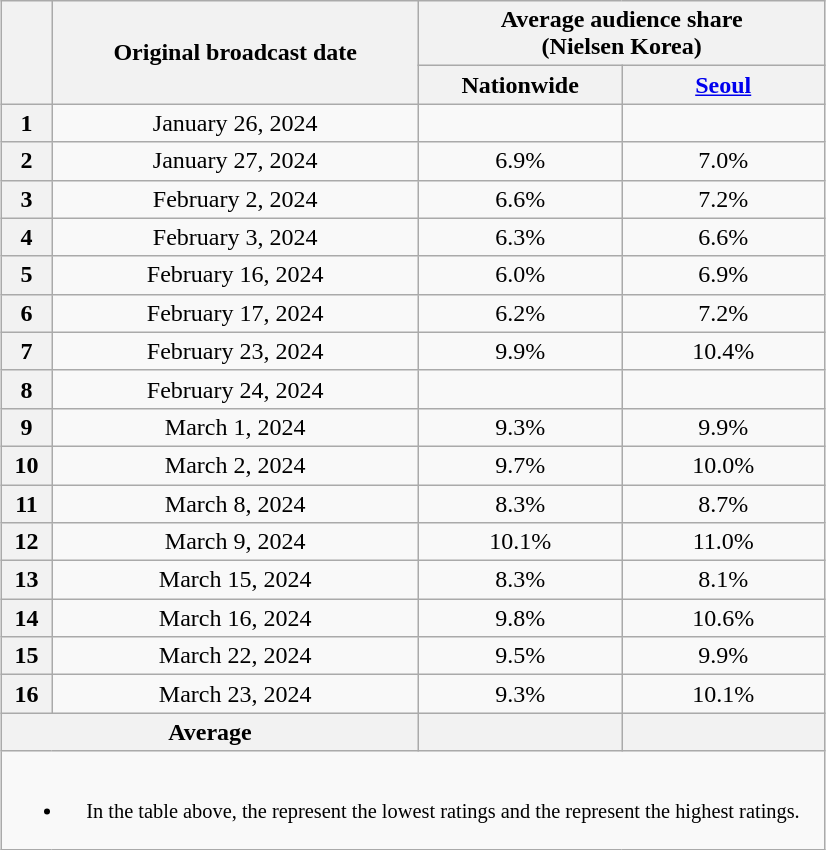<table class="wikitable" style="margin-left:auto; margin-right:auto; width:550px; text-align:center">
<tr>
<th scope="col" rowspan="2"></th>
<th scope="col" rowspan="2">Original broadcast date</th>
<th scope="col" colspan="2">Average audience share<br>(Nielsen Korea)</th>
</tr>
<tr>
<th scope="col" style="width:8em">Nationwide</th>
<th scope="col" style="width:8em"><a href='#'>Seoul</a></th>
</tr>
<tr>
<th scope="col">1</th>
<td>January 26, 2024</td>
<td><strong></strong> </td>
<td><strong></strong> </td>
</tr>
<tr>
<th scope="col">2</th>
<td>January 27, 2024</td>
<td>6.9% </td>
<td>7.0% </td>
</tr>
<tr>
<th scope="col">3</th>
<td>February 2, 2024</td>
<td>6.6% </td>
<td>7.2% </td>
</tr>
<tr>
<th scope="col">4</th>
<td>February 3, 2024</td>
<td>6.3% </td>
<td>6.6% </td>
</tr>
<tr>
<th scope="col">5</th>
<td>February 16, 2024</td>
<td>6.0% </td>
<td>6.9% </td>
</tr>
<tr>
<th scope="col">6</th>
<td>February 17, 2024</td>
<td>6.2% </td>
<td>7.2% </td>
</tr>
<tr>
<th scope="col">7</th>
<td>February 23, 2024</td>
<td>9.9% </td>
<td>10.4% </td>
</tr>
<tr>
<th scope="col">8</th>
<td>February 24, 2024</td>
<td><strong></strong> </td>
<td><strong></strong> </td>
</tr>
<tr>
<th scope="col">9</th>
<td>March 1, 2024</td>
<td>9.3% </td>
<td>9.9% </td>
</tr>
<tr>
<th scope="col">10</th>
<td>March 2, 2024</td>
<td>9.7% </td>
<td>10.0% </td>
</tr>
<tr>
<th scope="col">11</th>
<td>March 8, 2024</td>
<td>8.3% </td>
<td>8.7% </td>
</tr>
<tr>
<th scope="col">12</th>
<td>March 9, 2024</td>
<td>10.1% </td>
<td>11.0% </td>
</tr>
<tr>
<th scope="col">13</th>
<td>March 15, 2024</td>
<td>8.3% </td>
<td>8.1% </td>
</tr>
<tr>
<th scope="col">14</th>
<td>March 16, 2024</td>
<td>9.8% </td>
<td>10.6% </td>
</tr>
<tr>
<th scope="col">15</th>
<td>March 22, 2024</td>
<td>9.5% </td>
<td>9.9% </td>
</tr>
<tr>
<th scope="col">16</th>
<td>March 23, 2024</td>
<td>9.3% </td>
<td>10.1% </td>
</tr>
<tr>
<th scope="col" colspan="2">Average</th>
<th scope="col"></th>
<th scope="col"></th>
</tr>
<tr>
<td colspan="4" style="font-size:85%"><br><ul><li>In the table above, the <strong></strong> represent the lowest ratings and the <strong></strong> represent the highest ratings.</li></ul></td>
</tr>
</table>
